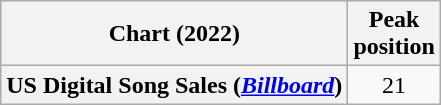<table class="wikitable plainrowheaders" style="text-align:center">
<tr>
<th scope="col">Chart (2022)</th>
<th scope="col">Peak<br>position</th>
</tr>
<tr>
<th scope="row">US Digital Song Sales (<em><a href='#'>Billboard</a></em>)</th>
<td>21</td>
</tr>
</table>
